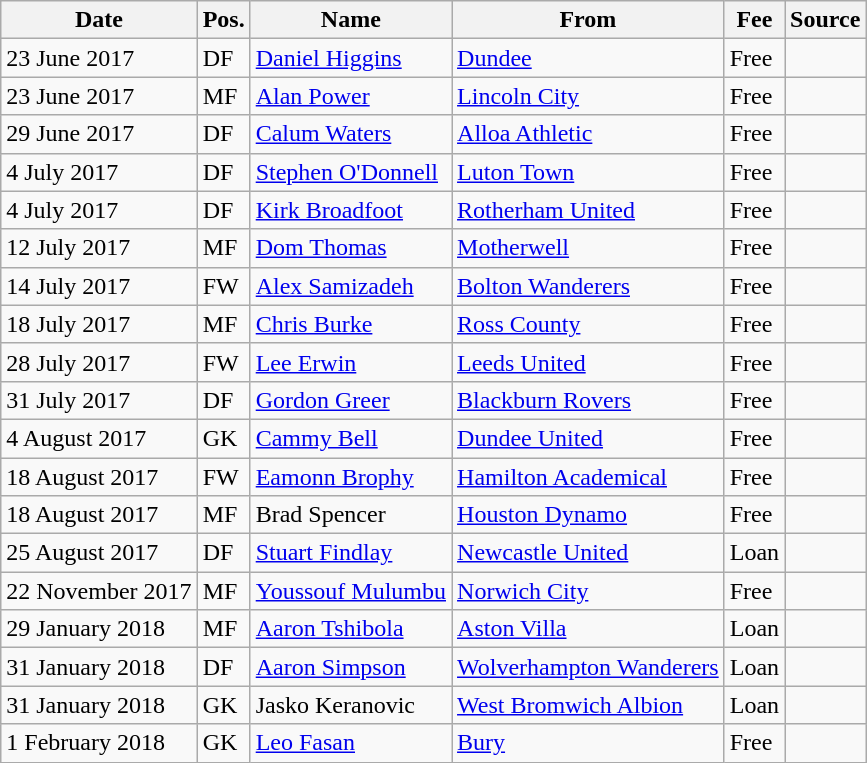<table class="wikitable">
<tr>
<th>Date</th>
<th>Pos.</th>
<th>Name</th>
<th>From</th>
<th>Fee</th>
<th>Source</th>
</tr>
<tr>
<td>23 June 2017</td>
<td>DF</td>
<td><a href='#'>Daniel Higgins</a></td>
<td><a href='#'>Dundee</a></td>
<td>Free</td>
<td></td>
</tr>
<tr>
<td>23 June 2017</td>
<td>MF</td>
<td> <a href='#'>Alan Power</a></td>
<td> <a href='#'>Lincoln City</a></td>
<td>Free</td>
<td></td>
</tr>
<tr>
<td>29 June 2017</td>
<td>DF</td>
<td><a href='#'>Calum Waters</a></td>
<td><a href='#'>Alloa Athletic</a></td>
<td>Free</td>
<td></td>
</tr>
<tr>
<td>4 July 2017</td>
<td>DF</td>
<td><a href='#'>Stephen O'Donnell</a></td>
<td> <a href='#'>Luton Town</a></td>
<td>Free</td>
<td></td>
</tr>
<tr>
<td>4 July 2017</td>
<td>DF</td>
<td><a href='#'>Kirk Broadfoot</a></td>
<td> <a href='#'>Rotherham United</a></td>
<td>Free</td>
<td></td>
</tr>
<tr>
<td>12 July 2017</td>
<td>MF</td>
<td><a href='#'>Dom Thomas</a></td>
<td><a href='#'>Motherwell</a></td>
<td>Free</td>
<td></td>
</tr>
<tr>
<td>14 July 2017</td>
<td>FW</td>
<td> <a href='#'>Alex Samizadeh</a></td>
<td> <a href='#'>Bolton Wanderers</a></td>
<td>Free</td>
<td></td>
</tr>
<tr>
<td>18 July 2017</td>
<td>MF</td>
<td><a href='#'>Chris Burke</a></td>
<td><a href='#'>Ross County</a></td>
<td>Free</td>
<td></td>
</tr>
<tr>
<td>28 July 2017</td>
<td>FW</td>
<td><a href='#'>Lee Erwin</a></td>
<td> <a href='#'>Leeds United</a></td>
<td>Free</td>
<td></td>
</tr>
<tr>
<td>31 July 2017</td>
<td>DF</td>
<td><a href='#'>Gordon Greer</a></td>
<td> <a href='#'>Blackburn Rovers</a></td>
<td>Free</td>
<td></td>
</tr>
<tr>
<td>4 August 2017</td>
<td>GK</td>
<td><a href='#'>Cammy Bell</a></td>
<td><a href='#'>Dundee United</a></td>
<td>Free</td>
<td></td>
</tr>
<tr>
<td>18 August 2017</td>
<td>FW</td>
<td><a href='#'>Eamonn Brophy</a></td>
<td><a href='#'>Hamilton Academical</a></td>
<td>Free</td>
<td></td>
</tr>
<tr>
<td>18 August 2017</td>
<td>MF</td>
<td>Brad Spencer</td>
<td> <a href='#'>Houston Dynamo</a></td>
<td>Free</td>
<td></td>
</tr>
<tr>
<td>25 August 2017</td>
<td>DF</td>
<td><a href='#'>Stuart Findlay</a></td>
<td> <a href='#'>Newcastle United</a></td>
<td>Loan</td>
<td></td>
</tr>
<tr>
<td>22 November 2017</td>
<td>MF</td>
<td> <a href='#'>Youssouf Mulumbu</a></td>
<td> <a href='#'>Norwich City</a></td>
<td>Free</td>
<td></td>
</tr>
<tr>
<td>29 January 2018</td>
<td>MF</td>
<td> <a href='#'>Aaron Tshibola</a></td>
<td> <a href='#'>Aston Villa</a></td>
<td>Loan</td>
<td></td>
</tr>
<tr>
<td>31 January 2018</td>
<td>DF</td>
<td> <a href='#'>Aaron Simpson</a></td>
<td> <a href='#'>Wolverhampton Wanderers</a></td>
<td>Loan</td>
<td></td>
</tr>
<tr>
<td>31 January 2018</td>
<td>GK</td>
<td> Jasko Keranovic</td>
<td> <a href='#'>West Bromwich Albion</a></td>
<td>Loan</td>
<td></td>
</tr>
<tr>
<td>1 February 2018</td>
<td>GK</td>
<td> <a href='#'>Leo Fasan</a></td>
<td> <a href='#'>Bury</a></td>
<td>Free</td>
<td></td>
</tr>
</table>
